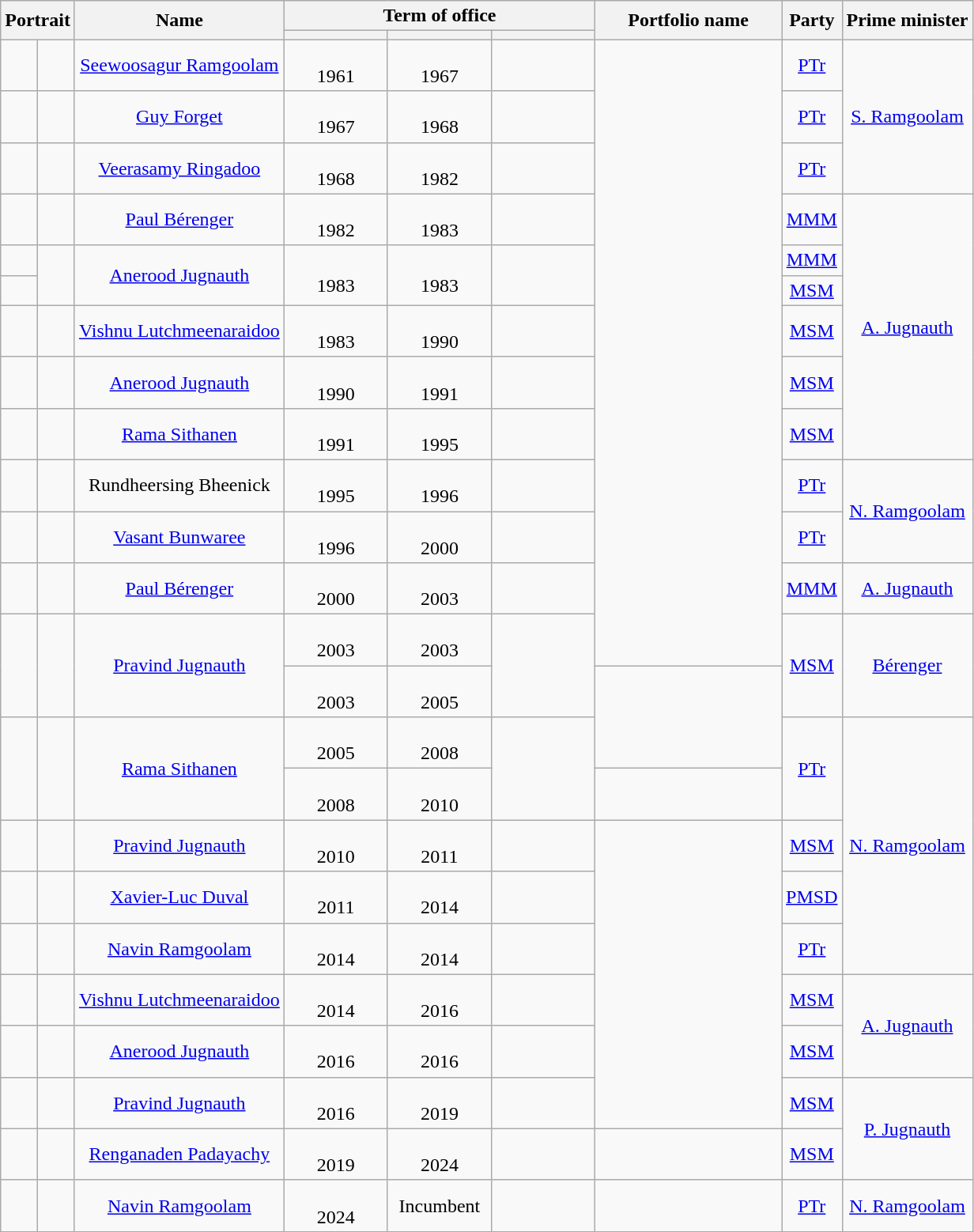<table class="wikitable" style="font-size:100%;text-align:center">
<tr>
<th colspan="2" rowspan="2">Portrait</th>
<th rowspan="2">Name</th>
<th colspan="3">Term of office</th>
<th rowspan="2" width="150">Portfolio name</th>
<th rowspan="2">Party</th>
<th rowspan="2">Prime minister</th>
</tr>
<tr>
<th width="80"></th>
<th width="80"></th>
<th width="80"></th>
</tr>
<tr>
<td bgcolor=></td>
<td></td>
<td><a href='#'>Seewoosagur Ramgoolam</a></td>
<td><br>1961</td>
<td><br>1967</td>
<td></td>
<td rowspan=13></td>
<td><a href='#'>PTr</a></td>
<td rowspan=3><a href='#'>S. Ramgoolam</a></td>
</tr>
<tr>
<td bgcolor=></td>
<td></td>
<td><a href='#'>Guy Forget</a></td>
<td><br>1967</td>
<td><br>1968</td>
<td></td>
<td><a href='#'>PTr</a></td>
</tr>
<tr>
<td bgcolor=></td>
<td></td>
<td><a href='#'>Veerasamy Ringadoo</a></td>
<td><br>1968</td>
<td><br>1982</td>
<td></td>
<td><a href='#'>PTr</a></td>
</tr>
<tr>
<td bgcolor=></td>
<td></td>
<td><a href='#'>Paul Bérenger</a></td>
<td><br>1982</td>
<td><br>1983</td>
<td></td>
<td><a href='#'>MMM</a></td>
<td rowspan=6><a href='#'>A. Jugnauth</a></td>
</tr>
<tr>
<td bgcolor=></td>
<td rowspan=2></td>
<td rowspan=2><a href='#'>Anerood Jugnauth</a></td>
<td rowspan=2><br>1983</td>
<td rowspan=2><br>1983</td>
<td rowspan=2></td>
<td><a href='#'>MMM</a></td>
</tr>
<tr>
<td bgcolor=></td>
<td><a href='#'>MSM</a></td>
</tr>
<tr>
<td bgcolor=></td>
<td></td>
<td><a href='#'>Vishnu Lutchmeenaraidoo</a></td>
<td><br>1983</td>
<td><br>1990</td>
<td></td>
<td><a href='#'>MSM</a></td>
</tr>
<tr>
<td bgcolor=></td>
<td></td>
<td><a href='#'>Anerood Jugnauth</a></td>
<td><br>1990</td>
<td><br>1991</td>
<td></td>
<td><a href='#'>MSM</a></td>
</tr>
<tr>
<td bgcolor=></td>
<td></td>
<td><a href='#'>Rama Sithanen</a></td>
<td><br>1991</td>
<td><br>1995</td>
<td></td>
<td><a href='#'>MSM</a></td>
</tr>
<tr>
<td bgcolor=></td>
<td></td>
<td>Rundheersing Bheenick</td>
<td><br>1995</td>
<td><br>1996</td>
<td></td>
<td><a href='#'>PTr</a></td>
<td rowspan=2><a href='#'>N. Ramgoolam</a></td>
</tr>
<tr>
<td bgcolor=></td>
<td></td>
<td><a href='#'>Vasant Bunwaree</a></td>
<td><br>1996</td>
<td><br>2000</td>
<td></td>
<td><a href='#'>PTr</a></td>
</tr>
<tr>
<td bgcolor=></td>
<td></td>
<td><a href='#'>Paul Bérenger</a></td>
<td><br>2000</td>
<td><br>2003</td>
<td></td>
<td><a href='#'>MMM</a></td>
<td><a href='#'>A. Jugnauth</a></td>
</tr>
<tr>
<td rowspan=2 bgcolor=></td>
<td rowspan=2></td>
<td rowspan=2><a href='#'>Pravind Jugnauth</a></td>
<td><br>2003</td>
<td><br>2003</td>
<td rowspan=2></td>
<td rowspan=2><a href='#'>MSM</a></td>
<td rowspan=2><a href='#'>Bérenger</a></td>
</tr>
<tr>
<td><br>2003</td>
<td><br>2005</td>
<td rowspan=2></td>
</tr>
<tr>
<td rowspan=2 bgcolor=></td>
<td rowspan=2></td>
<td rowspan=2><a href='#'>Rama Sithanen</a></td>
<td><br>2005</td>
<td><br>2008</td>
<td rowspan=2></td>
<td rowspan=2><a href='#'>PTr</a></td>
<td rowspan=5><a href='#'>N. Ramgoolam</a></td>
</tr>
<tr>
<td><br>2008</td>
<td><br>2010</td>
<td></td>
</tr>
<tr>
<td bgcolor=></td>
<td></td>
<td><a href='#'>Pravind Jugnauth</a></td>
<td><br>2010</td>
<td><br>2011</td>
<td></td>
<td rowspan=7></td>
<td><a href='#'>MSM</a></td>
</tr>
<tr>
<td bgcolor=></td>
<td></td>
<td><a href='#'>Xavier-Luc Duval</a></td>
<td><br>2011</td>
<td><br>2014</td>
<td></td>
<td><a href='#'>PMSD</a></td>
</tr>
<tr>
<td bgcolor=></td>
<td></td>
<td><a href='#'>Navin Ramgoolam</a></td>
<td><br>2014</td>
<td><br>2014</td>
<td></td>
<td><a href='#'>PTr</a></td>
</tr>
<tr>
<td bgcolor=></td>
<td></td>
<td><a href='#'>Vishnu Lutchmeenaraidoo</a></td>
<td><br>2014</td>
<td><br>2016</td>
<td></td>
<td><a href='#'>MSM</a></td>
<td rowspan=3><a href='#'>A. Jugnauth</a></td>
</tr>
<tr>
<td bgcolor=></td>
<td></td>
<td><a href='#'>Anerood Jugnauth</a></td>
<td><br>2016</td>
<td><br>2016</td>
<td></td>
<td><a href='#'>MSM</a></td>
</tr>
<tr>
<td rowspan=2 bgcolor=></td>
<td rowspan=2></td>
<td rowspan=2><a href='#'>Pravind Jugnauth</a></td>
<td rowspan=2><br>2016</td>
<td rowspan=2><br>2019</td>
<td rowspan=2></td>
<td rowspan=2><a href='#'>MSM</a></td>
</tr>
<tr>
<td rowspan=2><a href='#'>P. Jugnauth</a></td>
</tr>
<tr>
<td bgcolor=></td>
<td></td>
<td><a href='#'>Renganaden Padayachy</a></td>
<td><br>2019</td>
<td><br>2024</td>
<td></td>
<td></td>
<td><a href='#'>MSM</a></td>
</tr>
<tr>
<td bgcolor=></td>
<td></td>
<td><a href='#'>Navin Ramgoolam</a></td>
<td><br>2024</td>
<td>Incumbent</td>
<td></td>
<td></td>
<td><a href='#'>PTr</a></td>
<td><a href='#'>N. Ramgoolam</a></td>
</tr>
</table>
